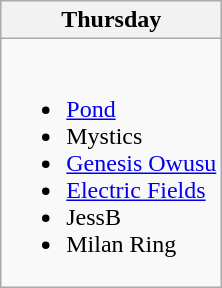<table class="wikitable">
<tr>
<th>Thursday</th>
</tr>
<tr valign="top">
<td><br><ul><li><a href='#'>Pond</a></li><li>Mystics</li><li><a href='#'>Genesis Owusu</a></li><li><a href='#'>Electric Fields</a></li><li>JessB</li><li>Milan Ring</li></ul></td>
</tr>
</table>
